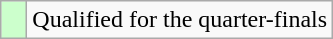<table class="wikitable">
<tr>
<td width=10px bgcolor="#ccffcc"></td>
<td>Qualified for the quarter-finals</td>
</tr>
</table>
